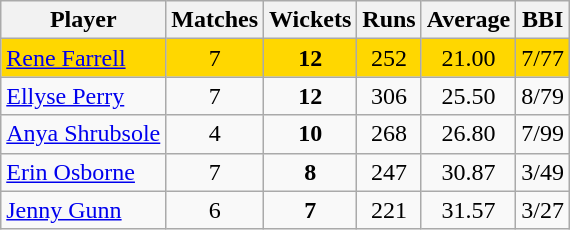<table class="wikitable" style="text-align:center">
<tr>
<th>Player</th>
<th>Matches</th>
<th>Wickets</th>
<th>Runs</th>
<th>Average</th>
<th>BBI</th>
</tr>
<tr style="background:gold">
<td align=left><a href='#'>Rene Farrell</a></td>
<td>7</td>
<td><strong>12</strong></td>
<td>252</td>
<td>21.00</td>
<td>7/77</td>
</tr>
<tr>
<td align=left><a href='#'>Ellyse Perry</a></td>
<td>7</td>
<td><strong>12</strong></td>
<td>306</td>
<td>25.50</td>
<td>8/79</td>
</tr>
<tr>
<td align=left><a href='#'>Anya Shrubsole</a></td>
<td>4</td>
<td><strong>10</strong></td>
<td>268</td>
<td>26.80</td>
<td>7/99</td>
</tr>
<tr>
<td align=left><a href='#'>Erin Osborne</a></td>
<td>7</td>
<td><strong>8</strong></td>
<td>247</td>
<td>30.87</td>
<td>3/49</td>
</tr>
<tr>
<td align=left><a href='#'>Jenny Gunn</a></td>
<td>6</td>
<td><strong>7</strong></td>
<td>221</td>
<td>31.57</td>
<td>3/27</td>
</tr>
</table>
